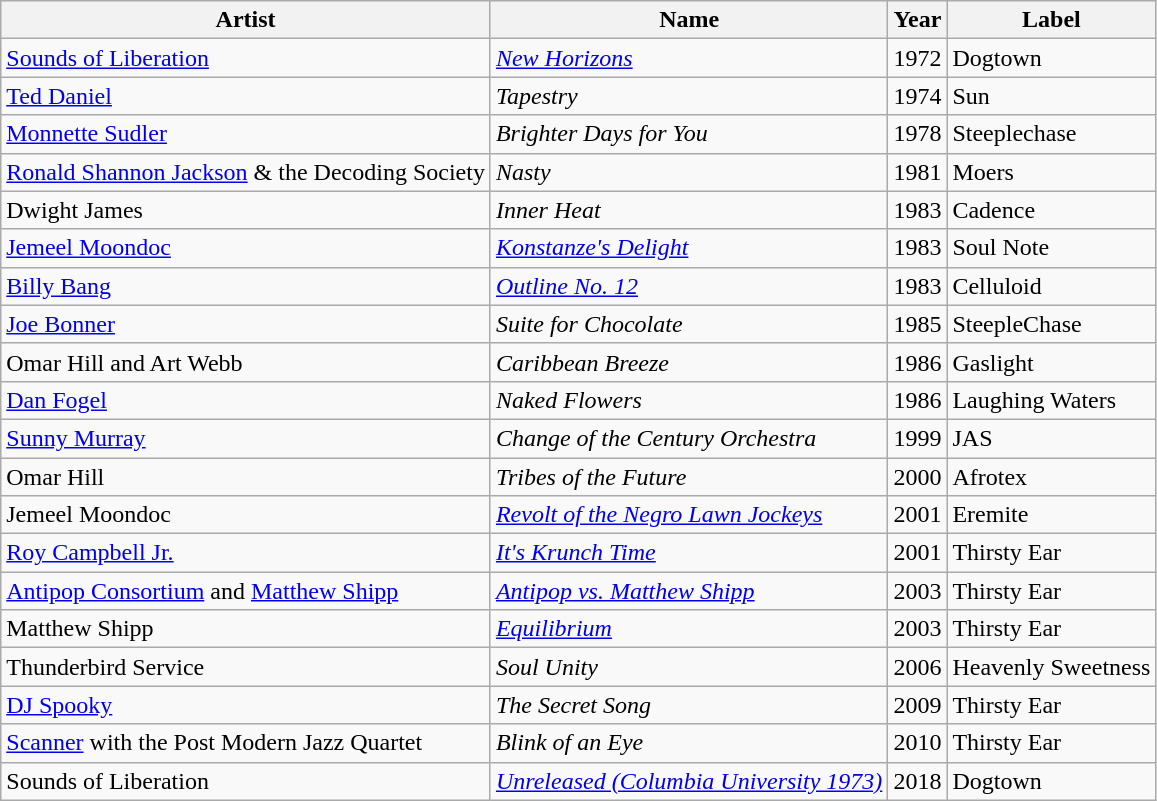<table n class="wikitable">
<tr>
<th>Artist</th>
<th>Name</th>
<th>Year</th>
<th>Label</th>
</tr>
<tr>
<td><a href='#'>Sounds of Liberation</a></td>
<td><em><a href='#'>New Horizons</a></em></td>
<td>1972</td>
<td>Dogtown</td>
</tr>
<tr>
<td><a href='#'>Ted Daniel</a></td>
<td><em>Tapestry</em></td>
<td>1974</td>
<td>Sun</td>
</tr>
<tr>
<td><a href='#'>Monnette Sudler</a></td>
<td><em>Brighter Days for You</em></td>
<td>1978</td>
<td>Steeplechase</td>
</tr>
<tr>
<td><a href='#'>Ronald Shannon Jackson</a> & the Decoding Society</td>
<td><em>Nasty</em></td>
<td>1981</td>
<td>Moers</td>
</tr>
<tr>
<td>Dwight James</td>
<td><em>Inner Heat</em></td>
<td>1983</td>
<td>Cadence</td>
</tr>
<tr>
<td><a href='#'>Jemeel Moondoc</a></td>
<td><em><a href='#'>Konstanze's Delight</a></em></td>
<td>1983</td>
<td>Soul Note</td>
</tr>
<tr>
<td><a href='#'>Billy Bang</a></td>
<td><em><a href='#'>Outline No. 12</a></em></td>
<td>1983</td>
<td>Celluloid</td>
</tr>
<tr>
<td><a href='#'>Joe Bonner</a></td>
<td><em>Suite for Chocolate</em></td>
<td>1985</td>
<td>SteepleChase</td>
</tr>
<tr>
<td>Omar Hill and Art Webb</td>
<td><em>Caribbean Breeze</em></td>
<td>1986</td>
<td>Gaslight</td>
</tr>
<tr>
<td><a href='#'>Dan Fogel</a></td>
<td><em>Naked Flowers</em></td>
<td>1986</td>
<td>Laughing Waters</td>
</tr>
<tr>
<td><a href='#'>Sunny Murray</a></td>
<td><em>Change of the Century Orchestra</em></td>
<td>1999</td>
<td>JAS</td>
</tr>
<tr>
<td>Omar Hill</td>
<td><em>Tribes of the Future</em></td>
<td>2000</td>
<td>Afrotex</td>
</tr>
<tr>
<td>Jemeel Moondoc</td>
<td><em><a href='#'>Revolt of the Negro Lawn Jockeys</a></em></td>
<td>2001</td>
<td>Eremite</td>
</tr>
<tr>
<td><a href='#'>Roy Campbell Jr.</a></td>
<td><em><a href='#'>It's Krunch Time</a></em></td>
<td>2001</td>
<td>Thirsty Ear</td>
</tr>
<tr>
<td><a href='#'>Antipop Consortium</a> and <a href='#'>Matthew Shipp</a></td>
<td><em><a href='#'>Antipop vs. Matthew Shipp</a></em></td>
<td>2003</td>
<td>Thirsty Ear</td>
</tr>
<tr>
<td>Matthew Shipp</td>
<td><em><a href='#'>Equilibrium</a></em></td>
<td>2003</td>
<td>Thirsty Ear</td>
</tr>
<tr>
<td>Thunderbird Service</td>
<td><em>Soul Unity</em></td>
<td>2006</td>
<td>Heavenly Sweetness</td>
</tr>
<tr>
<td><a href='#'>DJ Spooky</a></td>
<td><em>The Secret Song</em></td>
<td>2009</td>
<td>Thirsty Ear</td>
</tr>
<tr>
<td><a href='#'>Scanner</a> with the Post Modern Jazz Quartet</td>
<td><em>Blink of an Eye</em></td>
<td>2010</td>
<td>Thirsty Ear</td>
</tr>
<tr>
<td>Sounds of Liberation</td>
<td><em><a href='#'>Unreleased (Columbia University 1973)</a></em></td>
<td>2018</td>
<td>Dogtown</td>
</tr>
</table>
